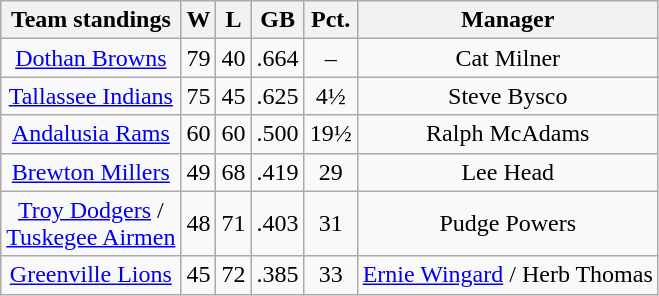<table class="wikitable">
<tr>
<th>Team standings</th>
<th>W</th>
<th>L</th>
<th>GB</th>
<th>Pct.</th>
<th>Manager</th>
</tr>
<tr align=center>
<td><a href='#'>Dothan Browns</a></td>
<td>79</td>
<td>40</td>
<td>.664</td>
<td>–</td>
<td>Cat Milner</td>
</tr>
<tr align=center>
<td><a href='#'>Tallassee Indians</a></td>
<td>75</td>
<td>45</td>
<td>.625</td>
<td>4½</td>
<td>Steve Bysco</td>
</tr>
<tr align=center>
<td><a href='#'>Andalusia Rams</a></td>
<td>60</td>
<td>60</td>
<td>.500</td>
<td>19½</td>
<td>Ralph McAdams</td>
</tr>
<tr align=center>
<td><a href='#'>Brewton Millers</a></td>
<td>49</td>
<td>68</td>
<td>.419</td>
<td>29</td>
<td>Lee Head</td>
</tr>
<tr align=center>
<td><a href='#'>Troy Dodgers</a> /<br><a href='#'>Tuskegee Airmen</a></td>
<td>48</td>
<td>71</td>
<td>.403</td>
<td>31</td>
<td>Pudge Powers</td>
</tr>
<tr align=center>
<td><a href='#'>Greenville Lions</a></td>
<td>45</td>
<td>72</td>
<td>.385</td>
<td>33</td>
<td><a href='#'>Ernie Wingard</a> / Herb Thomas</td>
</tr>
</table>
